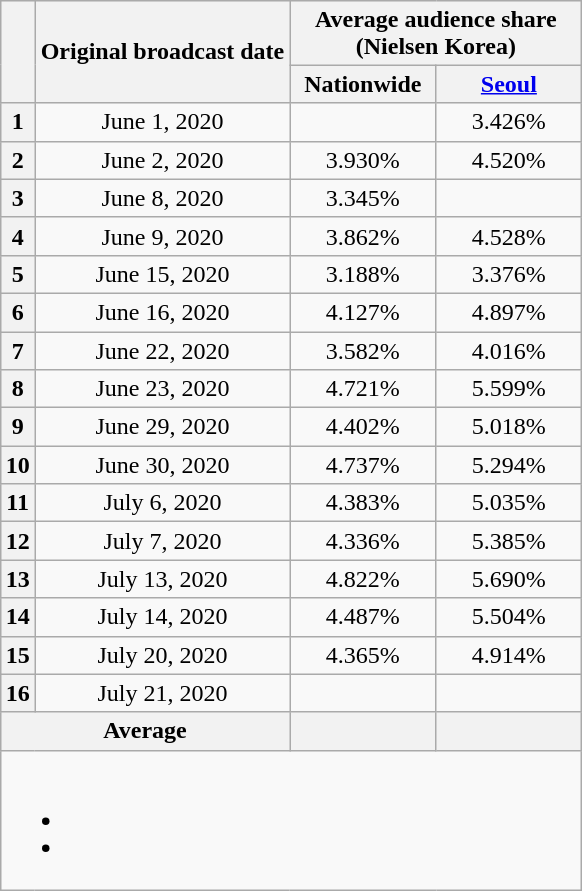<table class="wikitable" style="text-align:center;max-width:450px; margin-left: auto; margin-right: auto; border: none;">
<tr>
</tr>
<tr>
<th rowspan="2"></th>
<th rowspan="2">Original broadcast date</th>
<th colspan="2">Average audience share<br>(Nielsen Korea)</th>
</tr>
<tr>
<th width="90">Nationwide</th>
<th width="90"><a href='#'>Seoul</a></th>
</tr>
<tr>
<th>1</th>
<td>June 1, 2020</td>
<td></td>
<td>3.426%</td>
</tr>
<tr>
<th>2</th>
<td>June 2, 2020</td>
<td>3.930%</td>
<td>4.520%</td>
</tr>
<tr>
<th>3</th>
<td>June 8, 2020</td>
<td>3.345%</td>
<td></td>
</tr>
<tr>
<th>4</th>
<td>June 9, 2020</td>
<td>3.862%</td>
<td>4.528%</td>
</tr>
<tr>
<th>5</th>
<td>June 15, 2020</td>
<td>3.188%</td>
<td>3.376%</td>
</tr>
<tr>
<th>6</th>
<td>June 16, 2020</td>
<td>4.127%</td>
<td>4.897%</td>
</tr>
<tr>
<th>7</th>
<td>June 22, 2020</td>
<td>3.582%</td>
<td>4.016%</td>
</tr>
<tr>
<th>8</th>
<td>June 23, 2020</td>
<td>4.721%</td>
<td>5.599%</td>
</tr>
<tr>
<th>9</th>
<td>June 29, 2020</td>
<td>4.402%</td>
<td>5.018%</td>
</tr>
<tr>
<th>10</th>
<td>June 30, 2020</td>
<td>4.737%</td>
<td>5.294%</td>
</tr>
<tr>
<th>11</th>
<td>July 6, 2020</td>
<td>4.383%</td>
<td>5.035%</td>
</tr>
<tr>
<th>12</th>
<td>July 7, 2020</td>
<td>4.336%</td>
<td>5.385%</td>
</tr>
<tr>
<th>13</th>
<td>July 13, 2020</td>
<td>4.822%</td>
<td>5.690%</td>
</tr>
<tr>
<th>14</th>
<td>July 14, 2020</td>
<td>4.487%</td>
<td>5.504%</td>
</tr>
<tr>
<th>15</th>
<td>July 20, 2020</td>
<td>4.365%</td>
<td>4.914%</td>
</tr>
<tr>
<th>16</th>
<td>July 21, 2020</td>
<td></td>
<td></td>
</tr>
<tr>
<th colspan="2">Average</th>
<th></th>
<th></th>
</tr>
<tr>
<td colspan="6"><br><ul><li></li><li></li></ul></td>
</tr>
</table>
